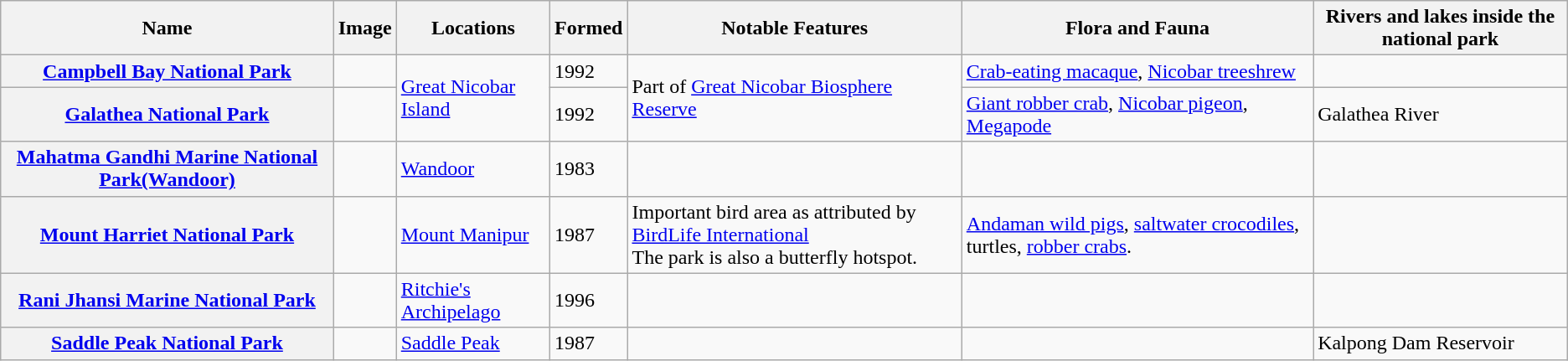<table class="wikitable sortable">
<tr>
<th>Name</th>
<th>Image</th>
<th>Locations</th>
<th>Formed</th>
<th>Notable Features</th>
<th>Flora and Fauna</th>
<th>Rivers and lakes inside the national park</th>
</tr>
<tr>
<th><a href='#'>Campbell Bay National Park</a></th>
<td><br></td>
<td rowspan="2"><a href='#'>Great Nicobar Island</a></td>
<td>1992</td>
<td rowspan="2">Part of <a href='#'>Great Nicobar Biosphere Reserve</a></td>
<td><a href='#'>Crab-eating macaque</a>, <a href='#'>Nicobar treeshrew</a></td>
<td></td>
</tr>
<tr>
<th><a href='#'>Galathea National Park</a></th>
<td></td>
<td>1992</td>
<td><a href='#'>Giant robber crab</a>, <a href='#'>Nicobar pigeon</a>, <a href='#'>Megapode</a></td>
<td>Galathea River</td>
</tr>
<tr>
<th><a href='#'>Mahatma Gandhi Marine National Park(Wandoor)</a></th>
<td></td>
<td><a href='#'>Wandoor</a></td>
<td>1983</td>
<td></td>
<td></td>
<td></td>
</tr>
<tr>
<th><a href='#'>Mount Harriet National Park</a></th>
<td></td>
<td><a href='#'>Mount Manipur</a></td>
<td>1987</td>
<td>Important bird area as attributed by <a href='#'>BirdLife International</a><br>The park is also a butterfly hotspot.</td>
<td><a href='#'>Andaman wild pigs</a>, <a href='#'>saltwater crocodiles</a>, turtles, <a href='#'>robber crabs</a>.</td>
<td></td>
</tr>
<tr>
<th><a href='#'>Rani Jhansi Marine National Park</a></th>
<td></td>
<td><a href='#'>Ritchie's Archipelago</a></td>
<td>1996</td>
<td></td>
<td></td>
<td></td>
</tr>
<tr>
<th><a href='#'>Saddle Peak National Park</a></th>
<td></td>
<td><a href='#'>Saddle Peak</a></td>
<td>1987</td>
<td></td>
<td></td>
<td>Kalpong Dam Reservoir</td>
</tr>
</table>
